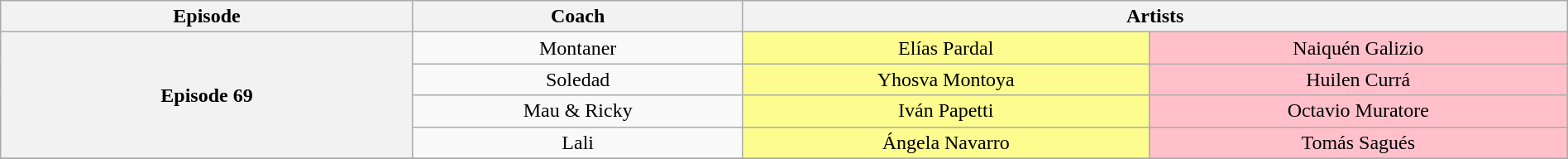<table class="wikitable" style="text-align: center; width:100%">
<tr>
<th style="width:15%">Episode</th>
<th style="width:12%">Coach</th>
<th style="width:30%" colspan="4">Artists</th>
</tr>
<tr>
<th rowspan="4">Episode 69<br></th>
<td>Montaner</td>
<td style="background:#fdfc8f">Elías Pardal</td>
<td style="background:pink">Naiquén Galizio</td>
</tr>
<tr>
<td>Soledad</td>
<td style="background:#fdfc8f">Yhosva Montoya</td>
<td style="background:pink">Huilen Currá</td>
</tr>
<tr>
<td>Mau & Ricky</td>
<td style="background:#fdfc8f">Iván Papetti</td>
<td style="background:pink">Octavio Muratore</td>
</tr>
<tr>
<td>Lali</td>
<td style="background:#fdfc8f">Ángela Navarro</td>
<td style="background:pink">Tomás Sagués</td>
</tr>
<tr>
</tr>
</table>
